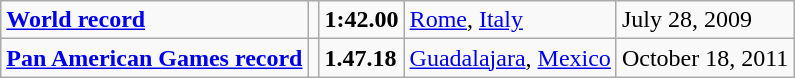<table class="wikitable">
<tr>
<td><strong><a href='#'>World record</a></strong></td>
<td></td>
<td><strong>1:42.00</strong></td>
<td><a href='#'>Rome</a>, <a href='#'>Italy</a></td>
<td>July 28, 2009</td>
</tr>
<tr>
<td><strong><a href='#'>Pan American Games record</a></strong></td>
<td></td>
<td><strong>1.47.18</strong></td>
<td><a href='#'>Guadalajara</a>, <a href='#'>Mexico</a></td>
<td>October 18, 2011</td>
</tr>
</table>
